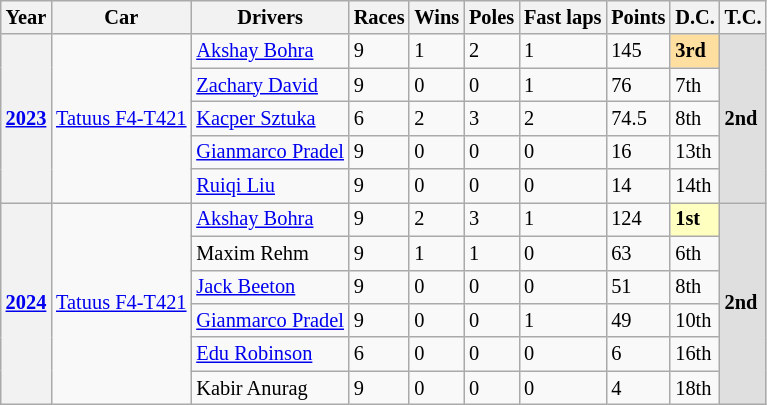<table class="wikitable" style="font-size:85%">
<tr>
<th>Year</th>
<th>Car</th>
<th>Drivers</th>
<th>Races</th>
<th>Wins</th>
<th>Poles</th>
<th>Fast laps</th>
<th>Points</th>
<th>D.C.</th>
<th>T.C.</th>
</tr>
<tr>
<th rowspan="5"><a href='#'>2023</a></th>
<td rowspan="5"><a href='#'>Tatuus F4-T421</a></td>
<td> <a href='#'>Akshay Bohra</a></td>
<td>9</td>
<td>1</td>
<td>2</td>
<td>1</td>
<td>145</td>
<td style="background:#FFDF9F;"><strong>3rd</strong></td>
<td rowspan="5" style="background:#DFDFDF;"><strong>2nd</strong></td>
</tr>
<tr>
<td> <a href='#'>Zachary David</a></td>
<td>9</td>
<td>0</td>
<td>0</td>
<td>1</td>
<td>76</td>
<td>7th</td>
</tr>
<tr>
<td> <a href='#'>Kacper Sztuka</a></td>
<td>6</td>
<td>2</td>
<td>3</td>
<td>2</td>
<td>74.5</td>
<td>8th</td>
</tr>
<tr>
<td> <a href='#'>Gianmarco Pradel</a></td>
<td>9</td>
<td>0</td>
<td>0</td>
<td>0</td>
<td>16</td>
<td>13th</td>
</tr>
<tr>
<td> <a href='#'>Ruiqi Liu</a></td>
<td>9</td>
<td>0</td>
<td>0</td>
<td>0</td>
<td>14</td>
<td>14th</td>
</tr>
<tr>
<th rowspan="6"><a href='#'>2024</a></th>
<td rowspan="6"><a href='#'>Tatuus F4-T421</a></td>
<td> <a href='#'>Akshay Bohra</a></td>
<td>9</td>
<td>2</td>
<td>3</td>
<td>1</td>
<td>124</td>
<td style="background:#FFFFBF;"><strong>1st</strong></td>
<td rowspan="6" style="background:#DFDFDF;"><strong>2nd</strong></td>
</tr>
<tr>
<td> Maxim Rehm</td>
<td>9</td>
<td>1</td>
<td>1</td>
<td>0</td>
<td>63</td>
<td>6th</td>
</tr>
<tr>
<td> <a href='#'>Jack Beeton</a></td>
<td>9</td>
<td>0</td>
<td>0</td>
<td>0</td>
<td>51</td>
<td>8th</td>
</tr>
<tr>
<td> <a href='#'>Gianmarco Pradel</a></td>
<td>9</td>
<td>0</td>
<td>0</td>
<td>1</td>
<td>49</td>
<td>10th</td>
</tr>
<tr>
<td> <a href='#'>Edu Robinson</a></td>
<td>6</td>
<td>0</td>
<td>0</td>
<td>0</td>
<td>6</td>
<td>16th</td>
</tr>
<tr>
<td> Kabir Anurag</td>
<td>9</td>
<td>0</td>
<td>0</td>
<td>0</td>
<td>4</td>
<td>18th</td>
</tr>
</table>
